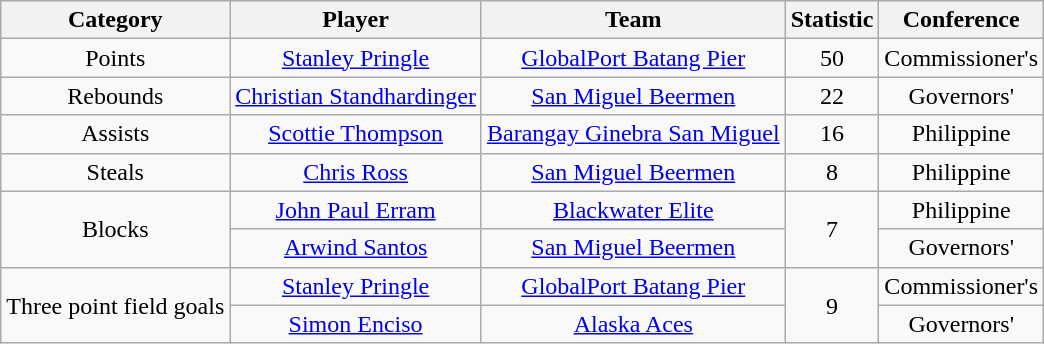<table class="wikitable" style="text-align:center">
<tr>
<th>Category</th>
<th>Player</th>
<th>Team</th>
<th>Statistic</th>
<th>Conference</th>
</tr>
<tr>
<td>Points</td>
<td><a href='#'>Stanley Pringle</a></td>
<td><a href='#'>GlobalPort Batang Pier</a></td>
<td>50</td>
<td>Commissioner's</td>
</tr>
<tr>
<td>Rebounds</td>
<td><a href='#'>Christian Standhardinger</a></td>
<td><a href='#'>San Miguel Beermen</a></td>
<td>22</td>
<td>Governors'</td>
</tr>
<tr>
<td>Assists</td>
<td><a href='#'>Scottie Thompson</a></td>
<td><a href='#'>Barangay Ginebra San Miguel</a></td>
<td>16</td>
<td>Philippine</td>
</tr>
<tr>
<td>Steals</td>
<td><a href='#'>Chris Ross</a></td>
<td><a href='#'>San Miguel Beermen</a></td>
<td>8</td>
<td>Philippine</td>
</tr>
<tr>
<td rowspan=2>Blocks</td>
<td><a href='#'>John Paul Erram</a></td>
<td><a href='#'>Blackwater Elite</a></td>
<td rowspan=2>7</td>
<td>Philippine</td>
</tr>
<tr>
<td><a href='#'>Arwind Santos</a></td>
<td><a href='#'>San Miguel Beermen</a></td>
<td>Governors'</td>
</tr>
<tr>
<td rowspan=2>Three point field goals</td>
<td><a href='#'>Stanley Pringle</a></td>
<td><a href='#'>GlobalPort Batang Pier</a></td>
<td rowspan=2>9</td>
<td>Commissioner's</td>
</tr>
<tr>
<td><a href='#'>Simon Enciso</a></td>
<td><a href='#'>Alaska Aces</a></td>
<td>Governors'</td>
</tr>
</table>
